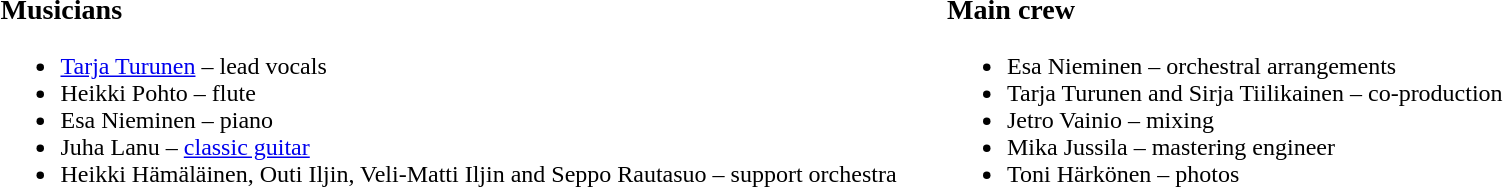<table width="100%">
<tr valign="top">
<td width="50%"><br><h3>Musicians</h3><ul><li><a href='#'>Tarja Turunen</a> – lead vocals</li><li>Heikki Pohto – flute</li><li>Esa Nieminen – piano</li><li>Juha Lanu – <a href='#'>classic guitar</a></li><li>Heikki Hämäläinen, Outi Iljin, Veli-Matti Iljin and Seppo Rautasuo – support orchestra</li></ul></td>
<td><br><h3>Main crew</h3><ul><li>Esa Nieminen – orchestral arrangements</li><li>Tarja Turunen and Sirja Tiilikainen – co-production</li><li>Jetro Vainio – mixing</li><li>Mika Jussila – mastering engineer</li><li>Toni Härkönen – photos</li></ul></td>
</tr>
</table>
